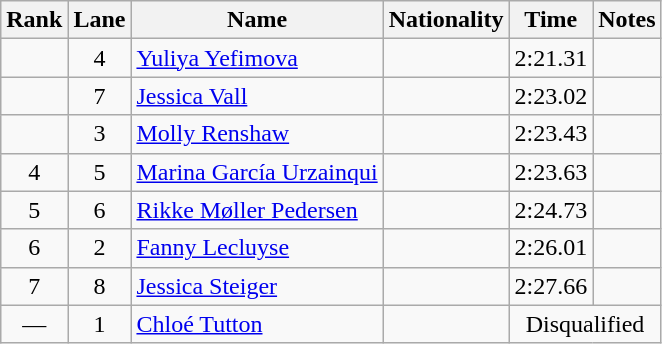<table class="wikitable sortable" style="text-align:center">
<tr>
<th>Rank</th>
<th>Lane</th>
<th>Name</th>
<th>Nationality</th>
<th>Time</th>
<th>Notes</th>
</tr>
<tr>
<td></td>
<td>4</td>
<td align=left><a href='#'>Yuliya Yefimova</a></td>
<td align=left></td>
<td>2:21.31</td>
<td></td>
</tr>
<tr>
<td></td>
<td>7</td>
<td align=left><a href='#'>Jessica Vall</a></td>
<td align=left></td>
<td>2:23.02</td>
<td></td>
</tr>
<tr>
<td></td>
<td>3</td>
<td align=left><a href='#'>Molly Renshaw</a></td>
<td align=left></td>
<td>2:23.43</td>
<td></td>
</tr>
<tr>
<td>4</td>
<td>5</td>
<td align=left><a href='#'>Marina García Urzainqui</a></td>
<td align=left></td>
<td>2:23.63</td>
<td></td>
</tr>
<tr>
<td>5</td>
<td>6</td>
<td align=left><a href='#'>Rikke Møller Pedersen</a></td>
<td align=left></td>
<td>2:24.73</td>
<td></td>
</tr>
<tr>
<td>6</td>
<td>2</td>
<td align=left><a href='#'>Fanny Lecluyse</a></td>
<td align=left></td>
<td>2:26.01</td>
<td></td>
</tr>
<tr>
<td>7</td>
<td>8</td>
<td align=left><a href='#'>Jessica Steiger</a></td>
<td align=left></td>
<td>2:27.66</td>
<td></td>
</tr>
<tr>
<td>—</td>
<td>1</td>
<td align=left><a href='#'>Chloé Tutton</a></td>
<td align=left></td>
<td colspan=2>Disqualified</td>
</tr>
</table>
